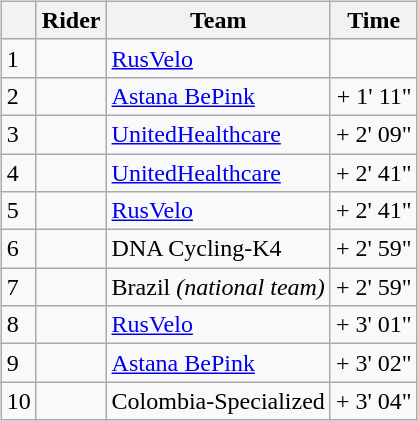<table>
<tr>
<td><br><table class="wikitable">
<tr>
<th></th>
<th>Rider</th>
<th>Team</th>
<th>Time</th>
</tr>
<tr>
<td>1</td>
<td></td>
<td><a href='#'>RusVelo</a></td>
<td align="right"></td>
</tr>
<tr>
<td>2</td>
<td></td>
<td><a href='#'>Astana BePink</a></td>
<td align="right">+ 1' 11"</td>
</tr>
<tr>
<td>3</td>
<td></td>
<td><a href='#'>UnitedHealthcare</a></td>
<td align="right">+ 2' 09"</td>
</tr>
<tr>
<td>4</td>
<td></td>
<td><a href='#'>UnitedHealthcare</a></td>
<td align="right">+ 2' 41"</td>
</tr>
<tr>
<td>5</td>
<td></td>
<td><a href='#'>RusVelo</a></td>
<td align="right">+ 2' 41"</td>
</tr>
<tr>
<td>6</td>
<td></td>
<td>DNA Cycling-K4</td>
<td align="right">+ 2' 59"</td>
</tr>
<tr>
<td>7</td>
<td></td>
<td>Brazil <em>(national team)</em></td>
<td align="right">+ 2' 59"</td>
</tr>
<tr>
<td>8</td>
<td></td>
<td><a href='#'>RusVelo</a></td>
<td align="right">+ 3' 01"</td>
</tr>
<tr>
<td>9</td>
<td></td>
<td><a href='#'>Astana BePink</a></td>
<td align="right">+ 3' 02"</td>
</tr>
<tr>
<td>10</td>
<td></td>
<td>Colombia-Specialized</td>
<td align="right">+ 3' 04"</td>
</tr>
</table>
</td>
</tr>
</table>
